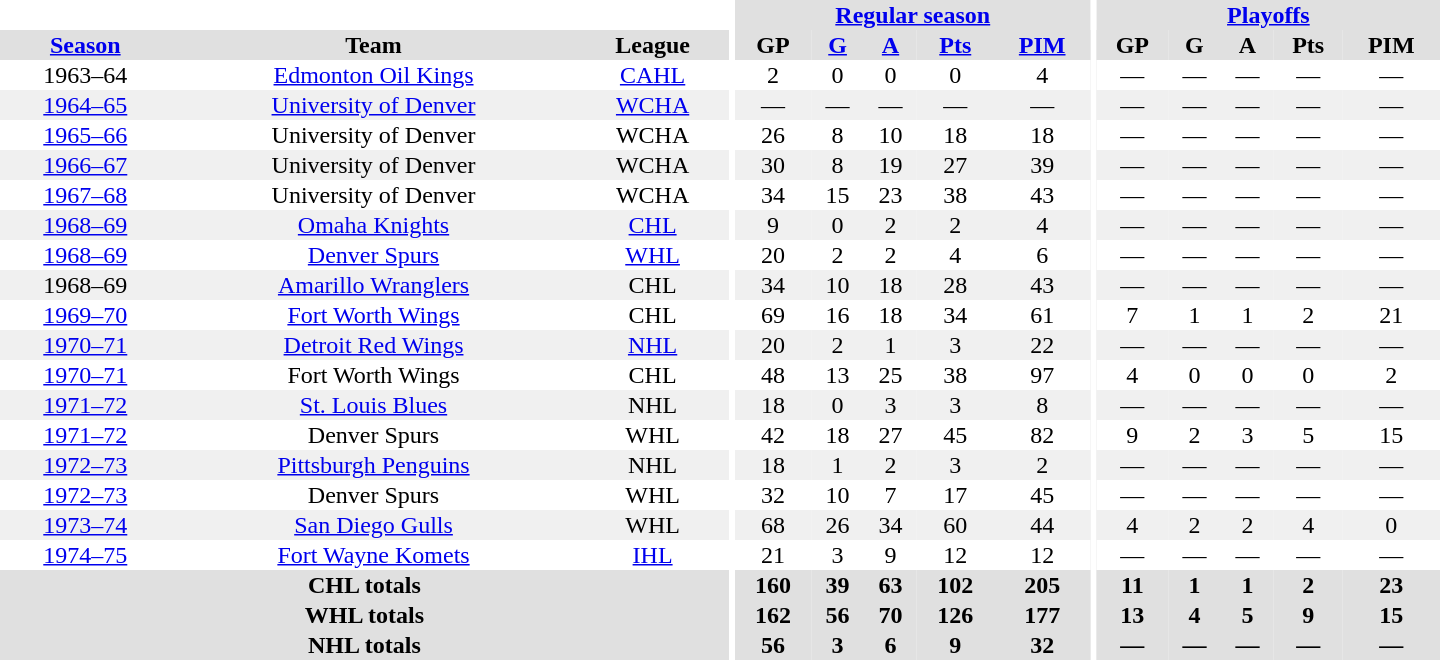<table border="0" cellpadding="1" cellspacing="0" style="text-align:center; width:60em">
<tr bgcolor="#e0e0e0">
<th colspan="3" bgcolor="#ffffff"></th>
<th rowspan="100" bgcolor="#ffffff"></th>
<th colspan="5"><a href='#'>Regular season</a></th>
<th rowspan="100" bgcolor="#ffffff"></th>
<th colspan="5"><a href='#'>Playoffs</a></th>
</tr>
<tr bgcolor="#e0e0e0">
<th><a href='#'>Season</a></th>
<th>Team</th>
<th>League</th>
<th>GP</th>
<th><a href='#'>G</a></th>
<th><a href='#'>A</a></th>
<th><a href='#'>Pts</a></th>
<th><a href='#'>PIM</a></th>
<th>GP</th>
<th>G</th>
<th>A</th>
<th>Pts</th>
<th>PIM</th>
</tr>
<tr>
<td>1963–64</td>
<td><a href='#'>Edmonton Oil Kings</a></td>
<td><a href='#'>CAHL</a></td>
<td>2</td>
<td>0</td>
<td>0</td>
<td>0</td>
<td>4</td>
<td>—</td>
<td>—</td>
<td>—</td>
<td>—</td>
<td>—</td>
</tr>
<tr bgcolor="#f0f0f0">
<td><a href='#'>1964–65</a></td>
<td><a href='#'>University of Denver</a></td>
<td><a href='#'>WCHA</a></td>
<td>—</td>
<td>—</td>
<td>—</td>
<td>—</td>
<td>—</td>
<td>—</td>
<td>—</td>
<td>—</td>
<td>—</td>
<td>—</td>
</tr>
<tr>
<td><a href='#'>1965–66</a></td>
<td>University of Denver</td>
<td>WCHA</td>
<td>26</td>
<td>8</td>
<td>10</td>
<td>18</td>
<td>18</td>
<td>—</td>
<td>—</td>
<td>—</td>
<td>—</td>
<td>—</td>
</tr>
<tr bgcolor="#f0f0f0">
<td><a href='#'>1966–67</a></td>
<td>University of Denver</td>
<td>WCHA</td>
<td>30</td>
<td>8</td>
<td>19</td>
<td>27</td>
<td>39</td>
<td>—</td>
<td>—</td>
<td>—</td>
<td>—</td>
<td>—</td>
</tr>
<tr>
<td><a href='#'>1967–68</a></td>
<td>University of Denver</td>
<td>WCHA</td>
<td>34</td>
<td>15</td>
<td>23</td>
<td>38</td>
<td>43</td>
<td>—</td>
<td>—</td>
<td>—</td>
<td>—</td>
<td>—</td>
</tr>
<tr bgcolor="#f0f0f0">
<td><a href='#'>1968–69</a></td>
<td><a href='#'>Omaha Knights</a></td>
<td><a href='#'>CHL</a></td>
<td>9</td>
<td>0</td>
<td>2</td>
<td>2</td>
<td>4</td>
<td>—</td>
<td>—</td>
<td>—</td>
<td>—</td>
<td>—</td>
</tr>
<tr>
<td><a href='#'>1968–69</a></td>
<td><a href='#'>Denver Spurs</a></td>
<td><a href='#'>WHL</a></td>
<td>20</td>
<td>2</td>
<td>2</td>
<td>4</td>
<td>6</td>
<td>—</td>
<td>—</td>
<td>—</td>
<td>—</td>
<td>—</td>
</tr>
<tr bgcolor="#f0f0f0">
<td>1968–69</td>
<td><a href='#'>Amarillo Wranglers</a></td>
<td>CHL</td>
<td>34</td>
<td>10</td>
<td>18</td>
<td>28</td>
<td>43</td>
<td>—</td>
<td>—</td>
<td>—</td>
<td>—</td>
<td>—</td>
</tr>
<tr>
<td><a href='#'>1969–70</a></td>
<td><a href='#'>Fort Worth Wings</a></td>
<td>CHL</td>
<td>69</td>
<td>16</td>
<td>18</td>
<td>34</td>
<td>61</td>
<td>7</td>
<td>1</td>
<td>1</td>
<td>2</td>
<td>21</td>
</tr>
<tr bgcolor="#f0f0f0">
<td><a href='#'>1970–71</a></td>
<td><a href='#'>Detroit Red Wings</a></td>
<td><a href='#'>NHL</a></td>
<td>20</td>
<td>2</td>
<td>1</td>
<td>3</td>
<td>22</td>
<td>—</td>
<td>—</td>
<td>—</td>
<td>—</td>
<td>—</td>
</tr>
<tr>
<td><a href='#'>1970–71</a></td>
<td>Fort Worth Wings</td>
<td>CHL</td>
<td>48</td>
<td>13</td>
<td>25</td>
<td>38</td>
<td>97</td>
<td>4</td>
<td>0</td>
<td>0</td>
<td>0</td>
<td>2</td>
</tr>
<tr bgcolor="#f0f0f0">
<td><a href='#'>1971–72</a></td>
<td><a href='#'>St. Louis Blues</a></td>
<td>NHL</td>
<td>18</td>
<td>0</td>
<td>3</td>
<td>3</td>
<td>8</td>
<td>—</td>
<td>—</td>
<td>—</td>
<td>—</td>
<td>—</td>
</tr>
<tr>
<td><a href='#'>1971–72</a></td>
<td>Denver Spurs</td>
<td>WHL</td>
<td>42</td>
<td>18</td>
<td>27</td>
<td>45</td>
<td>82</td>
<td>9</td>
<td>2</td>
<td>3</td>
<td>5</td>
<td>15</td>
</tr>
<tr bgcolor="#f0f0f0">
<td><a href='#'>1972–73</a></td>
<td><a href='#'>Pittsburgh Penguins</a></td>
<td>NHL</td>
<td>18</td>
<td>1</td>
<td>2</td>
<td>3</td>
<td>2</td>
<td>—</td>
<td>—</td>
<td>—</td>
<td>—</td>
<td>—</td>
</tr>
<tr>
<td><a href='#'>1972–73</a></td>
<td>Denver Spurs</td>
<td>WHL</td>
<td>32</td>
<td>10</td>
<td>7</td>
<td>17</td>
<td>45</td>
<td>—</td>
<td>—</td>
<td>—</td>
<td>—</td>
<td>—</td>
</tr>
<tr bgcolor="#f0f0f0">
<td><a href='#'>1973–74</a></td>
<td><a href='#'>San Diego Gulls</a></td>
<td>WHL</td>
<td>68</td>
<td>26</td>
<td>34</td>
<td>60</td>
<td>44</td>
<td>4</td>
<td>2</td>
<td>2</td>
<td>4</td>
<td>0</td>
</tr>
<tr>
<td><a href='#'>1974–75</a></td>
<td><a href='#'>Fort Wayne Komets</a></td>
<td><a href='#'>IHL</a></td>
<td>21</td>
<td>3</td>
<td>9</td>
<td>12</td>
<td>12</td>
<td>—</td>
<td>—</td>
<td>—</td>
<td>—</td>
<td>—</td>
</tr>
<tr bgcolor="#e0e0e0">
<th colspan="3">CHL totals</th>
<th>160</th>
<th>39</th>
<th>63</th>
<th>102</th>
<th>205</th>
<th>11</th>
<th>1</th>
<th>1</th>
<th>2</th>
<th>23</th>
</tr>
<tr bgcolor="#e0e0e0">
<th colspan="3">WHL totals</th>
<th>162</th>
<th>56</th>
<th>70</th>
<th>126</th>
<th>177</th>
<th>13</th>
<th>4</th>
<th>5</th>
<th>9</th>
<th>15</th>
</tr>
<tr bgcolor="#e0e0e0">
<th colspan="3">NHL totals</th>
<th>56</th>
<th>3</th>
<th>6</th>
<th>9</th>
<th>32</th>
<th>—</th>
<th>—</th>
<th>—</th>
<th>—</th>
<th>—</th>
</tr>
</table>
